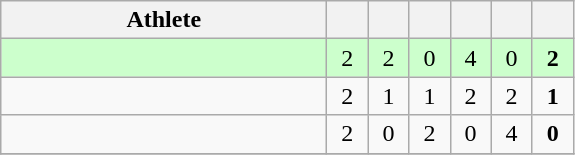<table class=wikitable style="text-align:center">
<tr>
<th width=210>Athlete</th>
<th width=20></th>
<th width=20></th>
<th width=20></th>
<th width=20></th>
<th width=20></th>
<th width=20></th>
</tr>
<tr bgcolor=ccffcc>
<td style="text-align:left"></td>
<td>2</td>
<td>2</td>
<td>0</td>
<td>4</td>
<td>0</td>
<td><strong>2</strong></td>
</tr>
<tr>
<td style="text-align:left"></td>
<td>2</td>
<td>1</td>
<td>1</td>
<td>2</td>
<td>2</td>
<td><strong>1</strong></td>
</tr>
<tr>
<td style="text-align:left"></td>
<td>2</td>
<td>0</td>
<td>2</td>
<td>0</td>
<td>4</td>
<td><strong>0</strong></td>
</tr>
<tr>
</tr>
</table>
